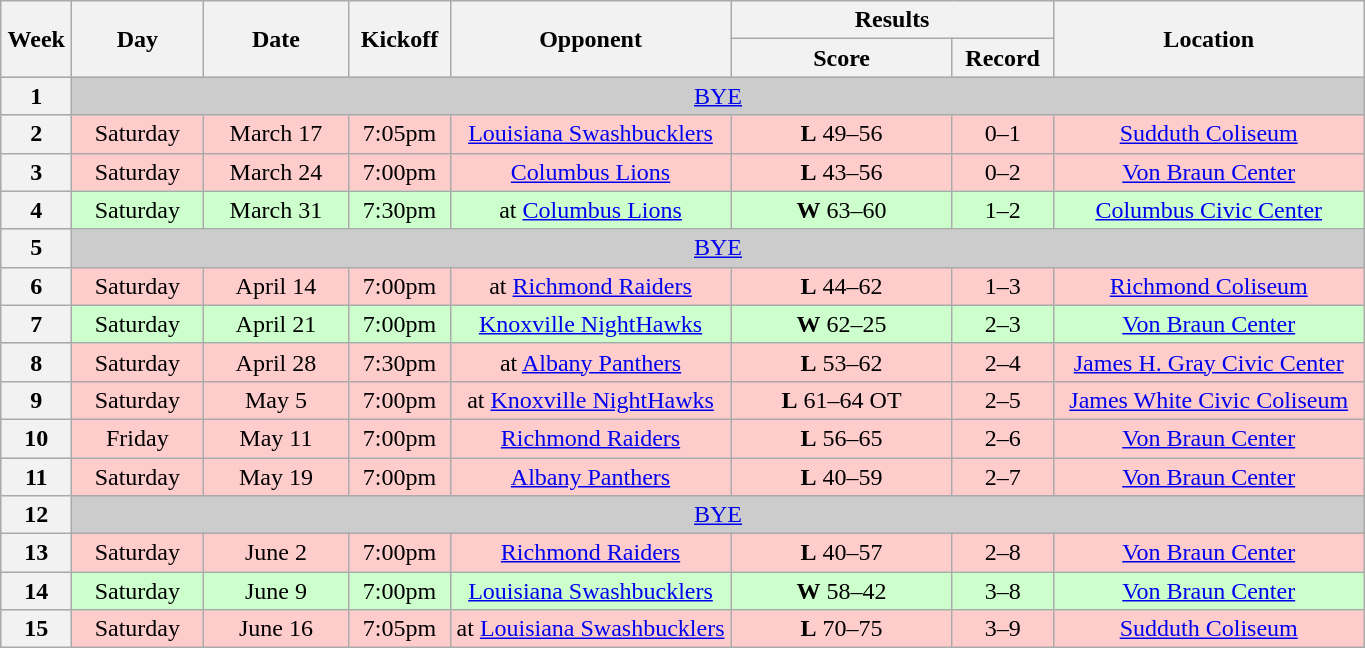<table class="wikitable">
<tr>
<th rowspan="2" width="40">Week</th>
<th rowspan="2" width="80">Day</th>
<th rowspan="2" width="90">Date</th>
<th rowspan="2" width="60">Kickoff</th>
<th rowspan="2" width="180">Opponent</th>
<th colspan="2" width="200">Results</th>
<th rowspan="2" width="200">Location</th>
</tr>
<tr>
<th width="140">Score</th>
<th width="60">Record</th>
</tr>
<tr align="center" bgcolor="#CCCCCC">
<th>1</th>
<td colSpan=7><a href='#'>BYE</a></td>
</tr>
<tr align="center" bgcolor="#FFCCCC">
<th>2</th>
<td>Saturday</td>
<td>March 17</td>
<td>7:05pm</td>
<td><a href='#'>Louisiana Swashbucklers</a></td>
<td><strong>L</strong> 49–56</td>
<td>0–1</td>
<td><a href='#'>Sudduth Coliseum</a></td>
</tr>
<tr align="center" bgcolor="#FFCCCC">
<th>3</th>
<td>Saturday</td>
<td>March 24</td>
<td>7:00pm</td>
<td><a href='#'>Columbus Lions</a></td>
<td><strong>L</strong> 43–56</td>
<td>0–2</td>
<td><a href='#'>Von Braun Center</a></td>
</tr>
<tr align="center" bgcolor="#CCFFCC">
<th>4</th>
<td>Saturday</td>
<td>March 31</td>
<td>7:30pm</td>
<td>at <a href='#'>Columbus Lions</a></td>
<td><strong>W</strong> 63–60</td>
<td>1–2</td>
<td><a href='#'>Columbus Civic Center</a></td>
</tr>
<tr align="center" bgcolor="#CCCCCC">
<th>5</th>
<td colSpan=7><a href='#'>BYE</a></td>
</tr>
<tr align="center" bgcolor="#FFCCCC">
<th>6</th>
<td>Saturday</td>
<td>April 14</td>
<td>7:00pm</td>
<td>at <a href='#'>Richmond Raiders</a></td>
<td><strong>L</strong> 44–62</td>
<td>1–3</td>
<td><a href='#'>Richmond Coliseum</a></td>
</tr>
<tr align="center" bgcolor="#CCFFCC">
<th>7</th>
<td>Saturday</td>
<td>April 21</td>
<td>7:00pm</td>
<td><a href='#'>Knoxville NightHawks</a></td>
<td><strong>W</strong> 62–25</td>
<td>2–3</td>
<td><a href='#'>Von Braun Center</a></td>
</tr>
<tr align="center" bgcolor="#FFCCCC">
<th>8</th>
<td>Saturday</td>
<td>April 28</td>
<td>7:30pm</td>
<td>at <a href='#'>Albany Panthers</a></td>
<td><strong>L</strong> 53–62</td>
<td>2–4</td>
<td><a href='#'>James H. Gray Civic Center</a></td>
</tr>
<tr align="center" bgcolor="#FFCCCC">
<th>9</th>
<td>Saturday</td>
<td>May 5</td>
<td>7:00pm</td>
<td>at <a href='#'>Knoxville NightHawks</a></td>
<td><strong>L</strong> 61–64 OT</td>
<td>2–5</td>
<td><a href='#'>James White Civic Coliseum</a></td>
</tr>
<tr align="center" bgcolor="#FFCCCC">
<th>10</th>
<td>Friday</td>
<td>May 11</td>
<td>7:00pm</td>
<td><a href='#'>Richmond Raiders</a></td>
<td><strong>L</strong> 56–65</td>
<td>2–6</td>
<td><a href='#'>Von Braun Center</a></td>
</tr>
<tr align="center" bgcolor="#FFCCCC">
<th>11</th>
<td>Saturday</td>
<td>May 19</td>
<td>7:00pm</td>
<td><a href='#'>Albany Panthers</a></td>
<td><strong>L</strong> 40–59</td>
<td>2–7</td>
<td><a href='#'>Von Braun Center</a></td>
</tr>
<tr align="center" bgcolor="#CCCCCC">
<th>12</th>
<td colSpan=7><a href='#'>BYE</a></td>
</tr>
<tr align="center" bgcolor="#FFCCCC">
<th>13</th>
<td>Saturday</td>
<td>June 2</td>
<td>7:00pm</td>
<td><a href='#'>Richmond Raiders</a></td>
<td><strong>L</strong> 40–57</td>
<td>2–8</td>
<td><a href='#'>Von Braun Center</a></td>
</tr>
<tr align="center" bgcolor="#CCFFCC">
<th>14</th>
<td>Saturday</td>
<td>June 9</td>
<td>7:00pm</td>
<td><a href='#'>Louisiana Swashbucklers</a></td>
<td><strong>W</strong> 58–42</td>
<td>3–8</td>
<td><a href='#'>Von Braun Center</a></td>
</tr>
<tr align="center" bgcolor="#FFCCCC">
<th>15</th>
<td>Saturday</td>
<td>June 16</td>
<td>7:05pm</td>
<td>at <a href='#'>Louisiana Swashbucklers</a></td>
<td><strong>L</strong> 70–75</td>
<td>3–9</td>
<td><a href='#'>Sudduth Coliseum</a></td>
</tr>
</table>
